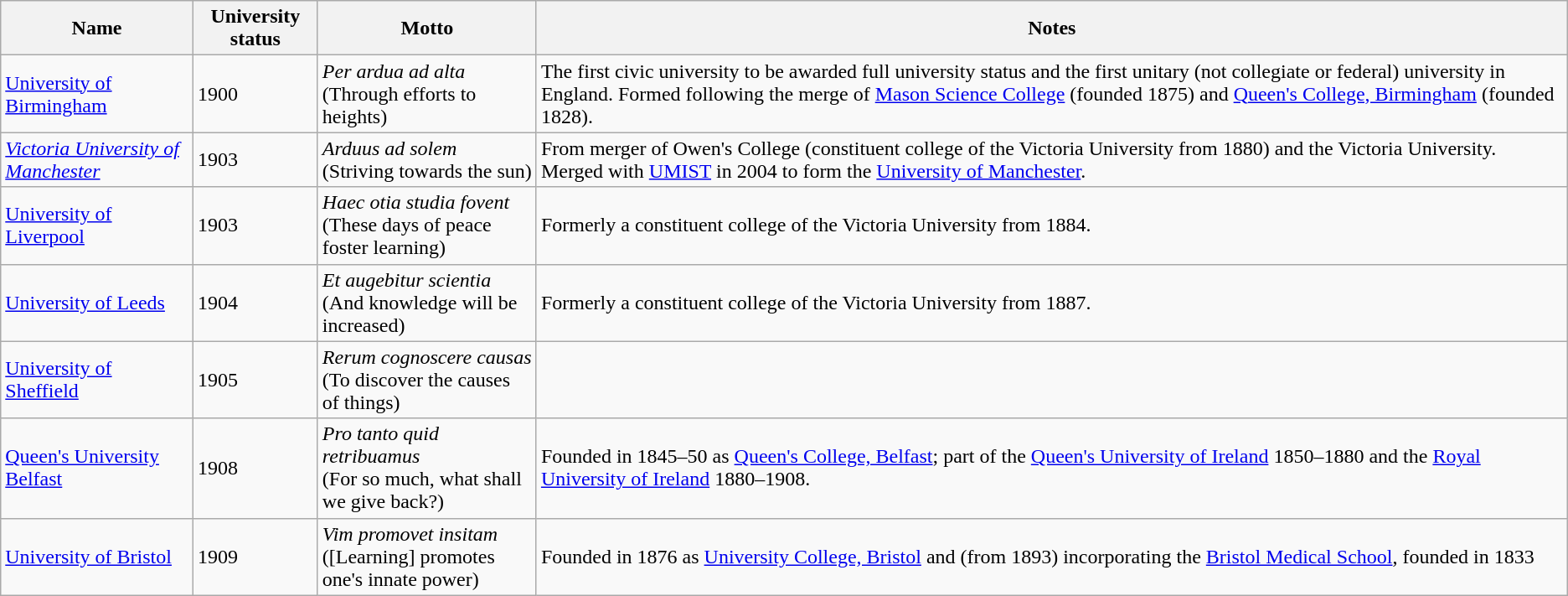<table class="wikitable sortable">
<tr>
<th>Name</th>
<th>University status</th>
<th>Motto</th>
<th>Notes</th>
</tr>
<tr>
<td><a href='#'>University of Birmingham</a></td>
<td>1900</td>
<td><em>Per ardua ad alta</em><br>(Through efforts to heights)</td>
<td>The first civic university to be awarded full university status and the first unitary (not collegiate or federal) university in England. Formed following the merge of <a href='#'>Mason Science College</a> (founded 1875) and <a href='#'>Queen's College, Birmingham</a> (founded 1828).</td>
</tr>
<tr>
<td><em><a href='#'>Victoria University of Manchester</a></em></td>
<td>1903</td>
<td><em>Arduus ad solem</em><br>(Striving towards the sun)</td>
<td>From merger of Owen's College (constituent college of the Victoria University from 1880) and the Victoria University. Merged with <a href='#'>UMIST</a> in 2004 to form the <a href='#'>University of Manchester</a>.</td>
</tr>
<tr>
<td><a href='#'>University of Liverpool</a></td>
<td>1903</td>
<td><em>Haec otia studia fovent</em><br>(These days of peace foster learning)</td>
<td>Formerly a constituent college of the Victoria University from 1884.</td>
</tr>
<tr>
<td><a href='#'>University of Leeds</a></td>
<td>1904</td>
<td><em>Et augebitur scientia</em><br>(And knowledge will be increased)</td>
<td>Formerly a constituent college of the Victoria University from 1887.</td>
</tr>
<tr>
<td><a href='#'>University of Sheffield</a></td>
<td>1905</td>
<td><em>Rerum cognoscere causas</em><br>(To discover the causes of things)</td>
<td></td>
</tr>
<tr>
<td><a href='#'>Queen's University Belfast</a></td>
<td>1908</td>
<td><em>Pro tanto quid retribuamus</em><br>(For so much, what shall we give back?)</td>
<td>Founded in 1845–50 as <a href='#'>Queen's College, Belfast</a>; part of the <a href='#'>Queen's University of Ireland</a> 1850–1880 and the <a href='#'>Royal University of Ireland</a> 1880–1908.</td>
</tr>
<tr>
<td><a href='#'>University of Bristol</a></td>
<td>1909</td>
<td><em>Vim promovet insitam</em><br>([Learning] promotes one's innate power)</td>
<td>Founded in 1876 as <a href='#'>University College, Bristol</a> and (from 1893) incorporating the <a href='#'>Bristol Medical School</a>, founded in 1833</td>
</tr>
</table>
